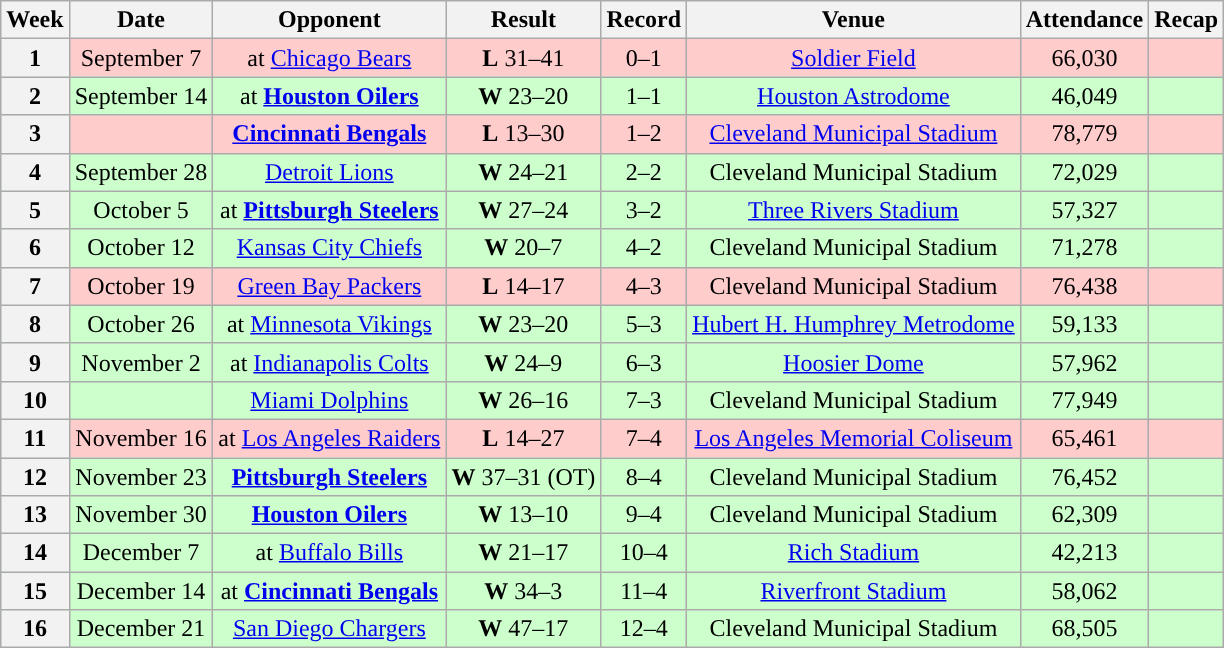<table class="wikitable" style="text-align:center">
<tr>
<th>Week</th>
<th>Date</th>
<th>Opponent</th>
<th>Result</th>
<th>Record</th>
<th>Venue</th>
<th>Attendance</th>
<th>Recap</th>
</tr>
<tr style="background:#fcc">
<th>1</th>
<td>September 7</td>
<td>at <a href='#'>Chicago Bears</a></td>
<td><strong>L</strong> 31–41</td>
<td>0–1</td>
<td><a href='#'>Soldier Field</a></td>
<td>66,030</td>
<td></td>
</tr>
<tr style="background:#cfc">
<th>2</th>
<td>September 14</td>
<td>at <strong><a href='#'>Houston Oilers</a></strong></td>
<td><strong>W</strong> 23–20</td>
<td>1–1</td>
<td><a href='#'>Houston Astrodome</a></td>
<td>46,049</td>
<td></td>
</tr>
<tr style="background:#fcc">
<th>3</th>
<td></td>
<td><strong><a href='#'>Cincinnati Bengals</a></strong></td>
<td><strong>L</strong> 13–30</td>
<td>1–2</td>
<td><a href='#'>Cleveland Municipal Stadium</a></td>
<td>78,779</td>
<td></td>
</tr>
<tr style="background:#cfc">
<th>4</th>
<td>September 28</td>
<td><a href='#'>Detroit Lions</a></td>
<td><strong>W</strong> 24–21</td>
<td>2–2</td>
<td>Cleveland Municipal Stadium</td>
<td>72,029</td>
<td></td>
</tr>
<tr style="background:#cfc">
<th>5</th>
<td>October 5</td>
<td>at <strong><a href='#'>Pittsburgh Steelers</a></strong></td>
<td><strong>W</strong> 27–24</td>
<td>3–2</td>
<td><a href='#'>Three Rivers Stadium</a></td>
<td>57,327</td>
<td></td>
</tr>
<tr style="background:#cfc">
<th>6</th>
<td>October 12</td>
<td><a href='#'>Kansas City Chiefs</a></td>
<td><strong>W</strong> 20–7</td>
<td>4–2</td>
<td>Cleveland Municipal Stadium</td>
<td>71,278</td>
<td></td>
</tr>
<tr style="background:#fcc">
<th>7</th>
<td>October 19</td>
<td><a href='#'>Green Bay Packers</a></td>
<td><strong>L</strong> 14–17</td>
<td>4–3</td>
<td>Cleveland Municipal Stadium</td>
<td>76,438</td>
<td></td>
</tr>
<tr style="background:#cfc">
<th>8</th>
<td>October 26</td>
<td>at <a href='#'>Minnesota Vikings</a></td>
<td><strong>W</strong> 23–20</td>
<td>5–3</td>
<td><a href='#'>Hubert H. Humphrey Metrodome</a></td>
<td>59,133</td>
<td></td>
</tr>
<tr style="background:#cfc">
<th>9</th>
<td>November 2</td>
<td>at <a href='#'>Indianapolis Colts</a></td>
<td><strong>W</strong> 24–9</td>
<td>6–3</td>
<td><a href='#'>Hoosier Dome</a></td>
<td>57,962</td>
<td></td>
</tr>
<tr style="background:#cfc">
<th>10</th>
<td></td>
<td><a href='#'>Miami Dolphins</a></td>
<td><strong>W</strong> 26–16</td>
<td>7–3</td>
<td>Cleveland Municipal Stadium</td>
<td>77,949</td>
<td></td>
</tr>
<tr style="background:#fcc">
<th>11</th>
<td>November 16</td>
<td>at <a href='#'>Los Angeles Raiders</a></td>
<td><strong>L</strong> 14–27</td>
<td>7–4</td>
<td><a href='#'>Los Angeles Memorial Coliseum</a></td>
<td>65,461</td>
<td></td>
</tr>
<tr style="background:#cfc">
<th>12</th>
<td>November 23</td>
<td><strong><a href='#'>Pittsburgh Steelers</a></strong></td>
<td><strong>W</strong> 37–31 (OT)</td>
<td>8–4</td>
<td>Cleveland Municipal Stadium</td>
<td>76,452</td>
<td></td>
</tr>
<tr style="background:#cfc">
<th>13</th>
<td>November 30</td>
<td><strong><a href='#'>Houston Oilers</a></strong></td>
<td><strong>W</strong> 13–10</td>
<td>9–4</td>
<td>Cleveland Municipal Stadium</td>
<td>62,309</td>
<td></td>
</tr>
<tr style="background:#cfc">
<th>14</th>
<td>December 7</td>
<td>at <a href='#'>Buffalo Bills</a></td>
<td><strong>W</strong> 21–17</td>
<td>10–4</td>
<td><a href='#'>Rich Stadium</a></td>
<td>42,213</td>
<td></td>
</tr>
<tr style="background:#cfc">
<th>15</th>
<td>December 14</td>
<td>at <strong><a href='#'>Cincinnati Bengals</a></strong></td>
<td><strong>W</strong> 34–3</td>
<td>11–4</td>
<td><a href='#'>Riverfront Stadium</a></td>
<td>58,062</td>
<td></td>
</tr>
<tr style="background:#cfc">
<th>16</th>
<td>December 21</td>
<td><a href='#'>San Diego Chargers</a></td>
<td><strong>W</strong> 47–17</td>
<td>12–4</td>
<td>Cleveland Municipal Stadium</td>
<td>68,505</td>
<td></td>
</tr>
</table>
